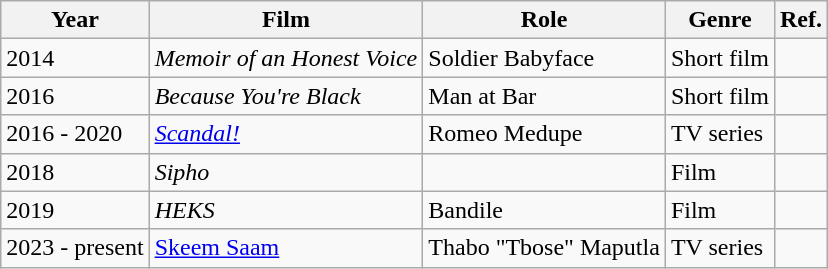<table class="wikitable">
<tr>
<th>Year</th>
<th>Film</th>
<th>Role</th>
<th>Genre</th>
<th>Ref.</th>
</tr>
<tr>
<td>2014</td>
<td><em>Memoir of an Honest Voice</em></td>
<td>Soldier Babyface</td>
<td>Short film</td>
<td></td>
</tr>
<tr>
<td>2016</td>
<td><em>Because You're Black</em></td>
<td>Man at Bar</td>
<td>Short film</td>
<td></td>
</tr>
<tr>
<td>2016 - 2020</td>
<td><em><a href='#'>Scandal!</a></em></td>
<td>Romeo Medupe</td>
<td>TV series</td>
<td></td>
</tr>
<tr>
<td>2018</td>
<td><em>Sipho</em></td>
<td></td>
<td>Film</td>
<td></td>
</tr>
<tr>
<td>2019</td>
<td><em>HEKS</em></td>
<td>Bandile</td>
<td>Film</td>
<td></td>
</tr>
<tr>
<td>2023 - present</td>
<td><a href='#'>Skeem Saam</a></td>
<td>Thabo "Tbose" Maputla</td>
<td>TV series</td>
<td></td>
</tr>
</table>
